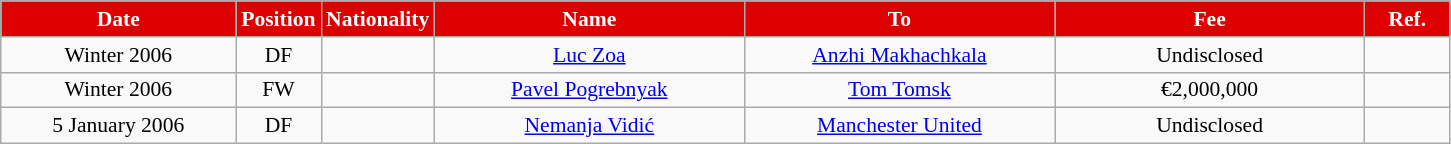<table class="wikitable"  style="text-align:center; font-size:90%; ">
<tr>
<th style="background:#DD0000; color:white; width:150px;">Date</th>
<th style="background:#DD0000; color:white; width:50px;">Position</th>
<th style="background:#DD0000; color:white; width:50px;">Nationality</th>
<th style="background:#DD0000; color:white; width:200px;">Name</th>
<th style="background:#DD0000; color:white; width:200px;">To</th>
<th style="background:#DD0000; color:white; width:200px;">Fee</th>
<th style="background:#DD0000; color:white; width:50px;">Ref.</th>
</tr>
<tr>
<td>Winter 2006</td>
<td>DF</td>
<td></td>
<td><a href='#'>Luc Zoa</a></td>
<td><a href='#'>Anzhi Makhachkala</a></td>
<td>Undisclosed</td>
<td></td>
</tr>
<tr>
<td>Winter 2006</td>
<td>FW</td>
<td></td>
<td><a href='#'>Pavel Pogrebnyak</a></td>
<td><a href='#'>Tom Tomsk</a></td>
<td>€2,000,000</td>
<td></td>
</tr>
<tr>
<td>5 January 2006</td>
<td>DF</td>
<td></td>
<td><a href='#'>Nemanja Vidić</a></td>
<td><a href='#'>Manchester United</a></td>
<td>Undisclosed</td>
<td></td>
</tr>
</table>
